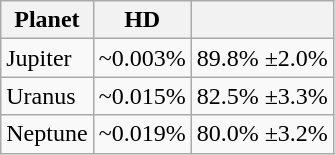<table class="wikitable">
<tr>
<th>Planet</th>
<th>HD</th>
<th></th>
</tr>
<tr>
<td>Jupiter</td>
<td>~0.003%</td>
<td>89.8% ±2.0%</td>
</tr>
<tr>
<td>Uranus</td>
<td>~0.015%</td>
<td>82.5% ±3.3%</td>
</tr>
<tr>
<td>Neptune</td>
<td>~0.019%</td>
<td>80.0% ±3.2%</td>
</tr>
</table>
